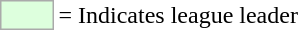<table>
<tr>
<td style="background:#DDFFDD; border:1px solid #aaa; width:2em;"></td>
<td>= Indicates league leader</td>
</tr>
</table>
